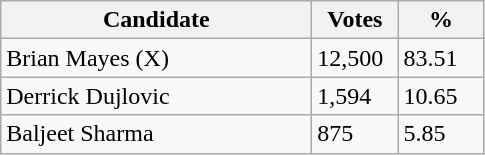<table class="wikitable">
<tr>
<th bgcolor="#DDDDFF" width="200px">Candidate</th>
<th bgcolor="#DDDDFF" width="50px">Votes</th>
<th bgcolor="#DDDDFF" width="50px">%</th>
</tr>
<tr>
<td>Brian Mayes (X)</td>
<td>12,500</td>
<td>83.51</td>
</tr>
<tr>
<td>Derrick Dujlovic</td>
<td>1,594</td>
<td>10.65</td>
</tr>
<tr>
<td>Baljeet Sharma</td>
<td>875</td>
<td>5.85</td>
</tr>
</table>
